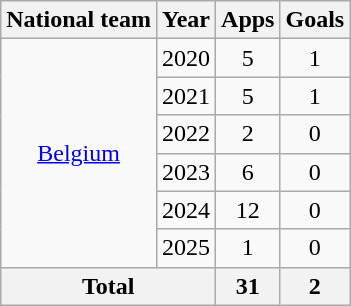<table class="wikitable" style="text-align: center;">
<tr>
<th>National team</th>
<th>Year</th>
<th>Apps</th>
<th>Goals</th>
</tr>
<tr>
<td rowspan="6"><a href='#'>Belgium</a></td>
<td>2020</td>
<td>5</td>
<td>1</td>
</tr>
<tr>
<td>2021</td>
<td>5</td>
<td>1</td>
</tr>
<tr>
<td>2022</td>
<td>2</td>
<td>0</td>
</tr>
<tr>
<td>2023</td>
<td>6</td>
<td>0</td>
</tr>
<tr>
<td>2024</td>
<td>12</td>
<td>0</td>
</tr>
<tr>
<td>2025</td>
<td>1</td>
<td>0</td>
</tr>
<tr>
<th colspan="2">Total</th>
<th>31</th>
<th>2</th>
</tr>
</table>
